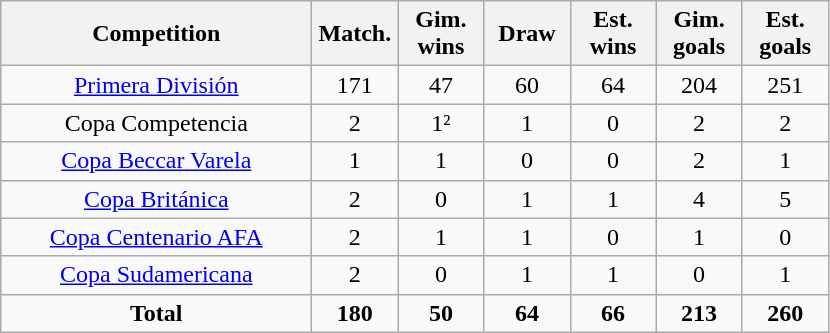<table class="wikitable sortable"  style="text-align:center">
<tr>
<th width=200px>Competition</th>
<th width=50px>Match.</th>
<th width=50px>Gim. wins</th>
<th width=50px>Draw</th>
<th width=50px>Est. wins</th>
<th width=50px>Gim. goals</th>
<th width=50px>Est. goals</th>
</tr>
<tr>
<td><a href='#'>Primera División</a></td>
<td>171</td>
<td>47</td>
<td>60</td>
<td>64</td>
<td>204</td>
<td>251</td>
</tr>
<tr>
<td>Copa Competencia</td>
<td>2</td>
<td>1²</td>
<td>1</td>
<td>0</td>
<td>2</td>
<td>2</td>
</tr>
<tr>
<td><a href='#'>Copa Beccar Varela</a></td>
<td>1</td>
<td>1</td>
<td>0</td>
<td>0</td>
<td>2</td>
<td>1</td>
</tr>
<tr>
<td><a href='#'>Copa Británica</a></td>
<td>2</td>
<td>0</td>
<td>1</td>
<td>1</td>
<td>4</td>
<td>5</td>
</tr>
<tr>
<td><a href='#'>Copa Centenario AFA</a></td>
<td>2</td>
<td>1</td>
<td>1</td>
<td>0</td>
<td>1</td>
<td>0</td>
</tr>
<tr>
<td><a href='#'>Copa Sudamericana</a></td>
<td>2</td>
<td>0</td>
<td>1</td>
<td>1</td>
<td>0</td>
<td>1</td>
</tr>
<tr>
<td><strong>Total</strong></td>
<td><strong>180</strong></td>
<td><strong>50</strong></td>
<td><strong>64</strong></td>
<td><strong>66</strong></td>
<td><strong>213</strong></td>
<td><strong>260</strong></td>
</tr>
</table>
